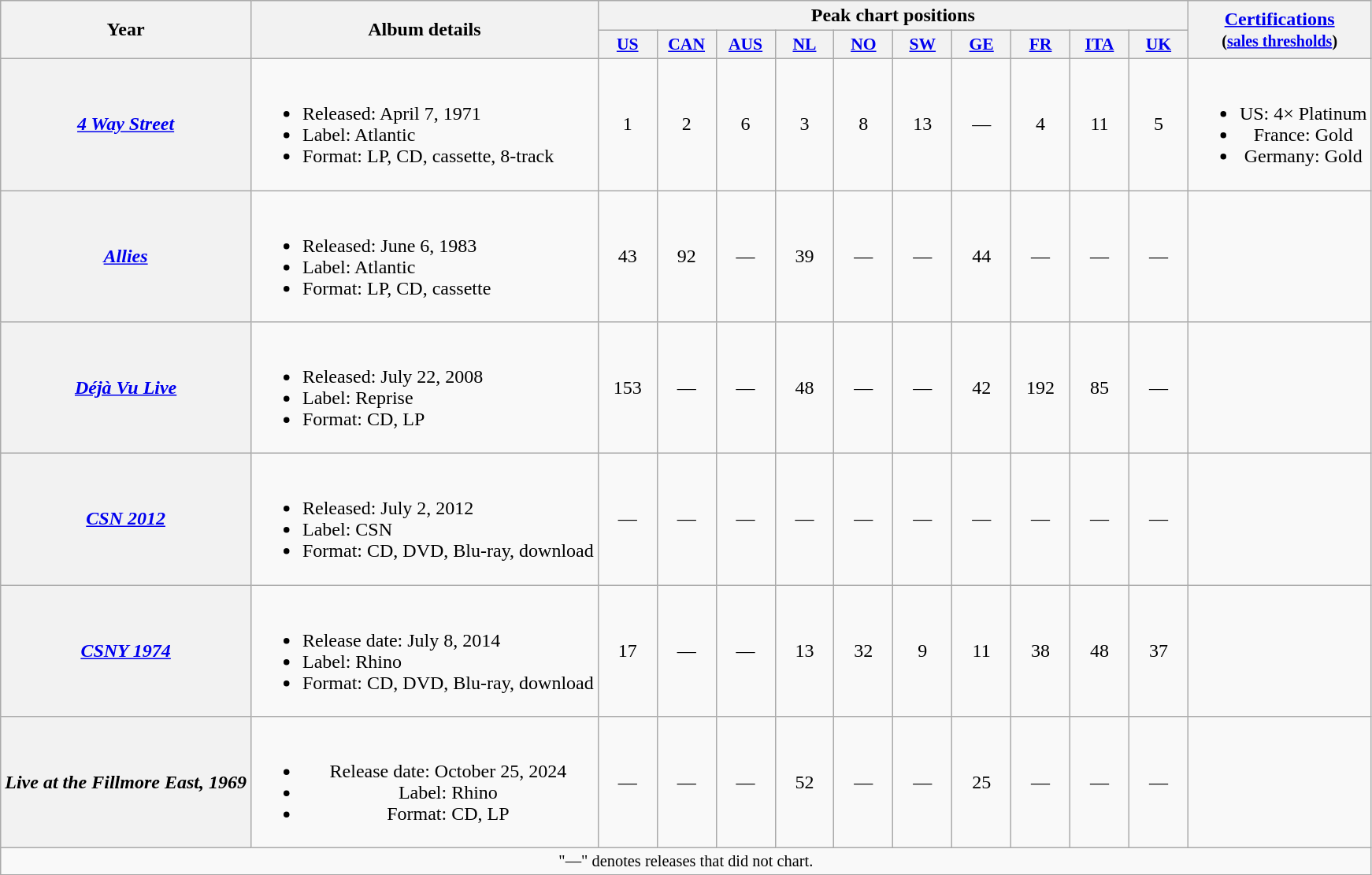<table class="wikitable plainrowheaders" style="text-align:center;">
<tr>
<th rowspan="2">Year</th>
<th rowspan="2">Album details</th>
<th colspan="10">Peak chart positions</th>
<th rowspan="2"><a href='#'>Certifications</a><br><small>(<a href='#'>sales thresholds</a>)</small></th>
</tr>
<tr>
<th style="width:3em;font-size:90%;"><a href='#'>US</a><br></th>
<th style="width:3em;font-size:90%;"><a href='#'>CAN</a><br></th>
<th style="width:3em;font-size:90%;"><a href='#'>AUS</a><br></th>
<th style="width:3em;font-size:90%;"><a href='#'>NL</a><br></th>
<th style="width:3em;font-size:90%;"><a href='#'>NO</a><br></th>
<th style="width:3em;font-size:90%;"><a href='#'>SW</a><br></th>
<th style="width:3em;font-size:90%;"><a href='#'>GE</a><br></th>
<th style="width:3em;font-size:90%;"><a href='#'>FR</a><br></th>
<th style="width:3em;font-size:90%;"><a href='#'>ITA</a><br></th>
<th style="width:3em;font-size:90%;"><a href='#'>UK</a><br></th>
</tr>
<tr>
<th scope="row"><em><a href='#'>4 Way Street</a></em></th>
<td align="left"><br><ul><li>Released: April 7, 1971</li><li>Label: Atlantic</li><li>Format: LP, CD, cassette, 8-track</li></ul></td>
<td>1</td>
<td>2</td>
<td>6</td>
<td>3</td>
<td>8</td>
<td>13</td>
<td>—</td>
<td>4</td>
<td>11</td>
<td>5</td>
<td><br><ul><li>US: 4× Platinum</li><li>France: Gold</li><li>Germany: Gold</li></ul></td>
</tr>
<tr>
<th scope="row"><em><a href='#'>Allies</a></em></th>
<td align="left"><br><ul><li>Released: June 6, 1983</li><li>Label: Atlantic</li><li>Format: LP, CD, cassette</li></ul></td>
<td>43</td>
<td>92</td>
<td>—</td>
<td>39</td>
<td>—</td>
<td>—</td>
<td>44</td>
<td>—</td>
<td>—</td>
<td>—</td>
<td></td>
</tr>
<tr>
<th scope="row"><em><a href='#'>Déjà Vu Live</a></em></th>
<td align="left"><br><ul><li>Released: July 22, 2008</li><li>Label: Reprise</li><li>Format: CD, LP </li></ul></td>
<td>153</td>
<td>—</td>
<td>—</td>
<td>48</td>
<td>—</td>
<td>—</td>
<td>42</td>
<td>192</td>
<td>85</td>
<td>—</td>
<td></td>
</tr>
<tr>
<th scope="row"><em><a href='#'>CSN 2012</a></em></th>
<td align="left"><br><ul><li>Released: July 2, 2012</li><li>Label: CSN</li><li>Format: CD, DVD, Blu-ray, download</li></ul></td>
<td>—</td>
<td>—</td>
<td>—</td>
<td>—</td>
<td>—</td>
<td>—</td>
<td>—</td>
<td>—</td>
<td>—</td>
<td>—</td>
<td></td>
</tr>
<tr>
<th scope="row"><em><a href='#'>CSNY 1974</a></em></th>
<td align="left"><br><ul><li>Release date: July 8, 2014</li><li>Label: Rhino</li><li>Format: CD, DVD, Blu-ray, download</li></ul></td>
<td>17</td>
<td>—</td>
<td>—</td>
<td>13</td>
<td>32</td>
<td>9</td>
<td>11</td>
<td>38</td>
<td>48</td>
<td>37</td>
<td></td>
</tr>
<tr>
<th scope="row"><em>Live at the Fillmore East, 1969</em></th>
<td><br><ul><li>Release date: October 25, 2024</li><li>Label: Rhino</li><li>Format: CD, LP</li></ul></td>
<td>—</td>
<td>—</td>
<td>—</td>
<td>52</td>
<td>—</td>
<td>—</td>
<td>25</td>
<td>—</td>
<td>—</td>
<td>—</td>
<td></td>
</tr>
<tr>
<td colspan="13" style="font-size:85%">"—" denotes releases that did not chart.</td>
</tr>
</table>
